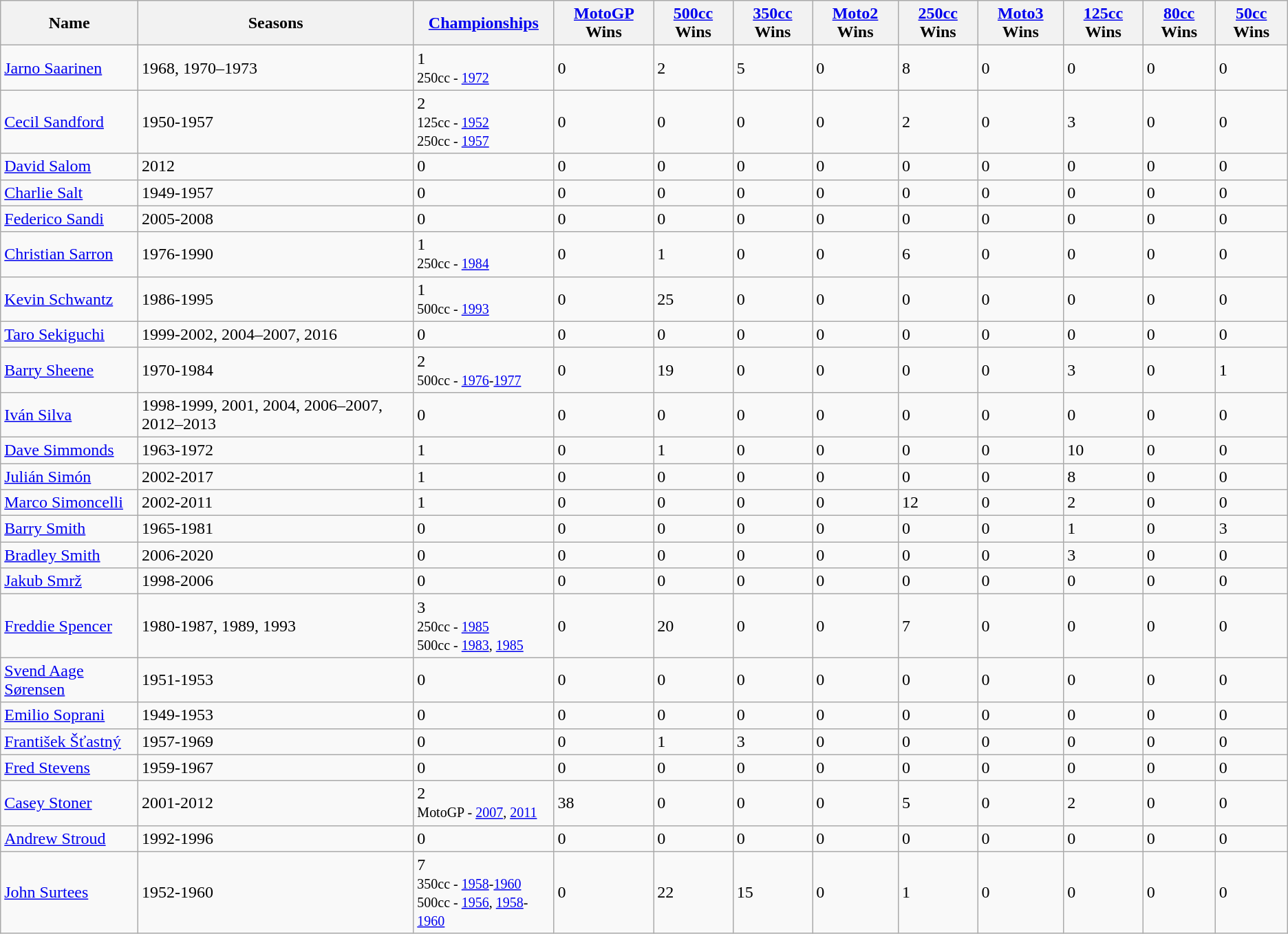<table class="wikitable">
<tr>
<th>Name</th>
<th>Seasons</th>
<th><a href='#'>Championships</a></th>
<th><a href='#'>MotoGP</a> Wins</th>
<th><a href='#'>500cc</a> Wins</th>
<th><a href='#'>350cc</a> Wins</th>
<th><a href='#'>Moto2</a> Wins</th>
<th><a href='#'>250cc</a> Wins</th>
<th><a href='#'>Moto3</a> Wins</th>
<th><a href='#'>125cc</a> Wins</th>
<th><a href='#'>80cc</a> Wins</th>
<th><a href='#'>50cc</a> Wins</th>
</tr>
<tr>
<td> <a href='#'>Jarno Saarinen</a></td>
<td>1968, 1970–1973</td>
<td>1<br><small>250cc - <a href='#'>1972</a></small></td>
<td>0</td>
<td>2</td>
<td>5</td>
<td>0</td>
<td>8</td>
<td>0</td>
<td>0</td>
<td>0</td>
<td>0</td>
</tr>
<tr>
<td> <a href='#'>Cecil Sandford</a></td>
<td>1950-1957</td>
<td>2<br><small>125cc - <a href='#'>1952</a><br>250cc - <a href='#'>1957</a></small></td>
<td>0</td>
<td>0</td>
<td>0</td>
<td>0</td>
<td>2</td>
<td>0</td>
<td>3</td>
<td>0</td>
<td>0</td>
</tr>
<tr>
<td> <a href='#'>David Salom</a></td>
<td>2012</td>
<td>0</td>
<td>0</td>
<td>0</td>
<td>0</td>
<td>0</td>
<td>0</td>
<td>0</td>
<td>0</td>
<td>0</td>
<td>0</td>
</tr>
<tr>
<td> <a href='#'>Charlie Salt</a></td>
<td>1949-1957</td>
<td>0</td>
<td>0</td>
<td>0</td>
<td>0</td>
<td>0</td>
<td>0</td>
<td>0</td>
<td>0</td>
<td>0</td>
<td>0</td>
</tr>
<tr>
<td> <a href='#'>Federico Sandi</a></td>
<td>2005-2008</td>
<td>0</td>
<td>0</td>
<td>0</td>
<td>0</td>
<td>0</td>
<td>0</td>
<td>0</td>
<td>0</td>
<td>0</td>
<td>0</td>
</tr>
<tr>
<td> <a href='#'>Christian Sarron</a></td>
<td>1976-1990</td>
<td>1<br><small>250cc - <a href='#'>1984</a></small></td>
<td>0</td>
<td>1</td>
<td>0</td>
<td>0</td>
<td>6</td>
<td>0</td>
<td>0</td>
<td>0</td>
<td>0</td>
</tr>
<tr>
<td> <a href='#'>Kevin Schwantz</a></td>
<td>1986-1995</td>
<td>1<br><small>500cc - <a href='#'>1993</a></small></td>
<td>0</td>
<td>25</td>
<td>0</td>
<td>0</td>
<td>0</td>
<td>0</td>
<td>0</td>
<td>0</td>
<td>0</td>
</tr>
<tr>
<td> <a href='#'>Taro Sekiguchi</a></td>
<td>1999-2002, 2004–2007, 2016</td>
<td>0</td>
<td>0</td>
<td>0</td>
<td>0</td>
<td>0</td>
<td>0</td>
<td>0</td>
<td>0</td>
<td>0</td>
<td>0</td>
</tr>
<tr>
<td> <a href='#'>Barry Sheene</a></td>
<td>1970-1984</td>
<td>2<br><small>500cc - <a href='#'>1976</a>-<a href='#'>1977</a></small></td>
<td>0</td>
<td>19</td>
<td>0</td>
<td>0</td>
<td>0</td>
<td>0</td>
<td>3</td>
<td>0</td>
<td>1</td>
</tr>
<tr>
<td> <a href='#'>Iván Silva</a></td>
<td>1998-1999, 2001, 2004, 2006–2007, 2012–2013</td>
<td>0</td>
<td>0</td>
<td>0</td>
<td>0</td>
<td>0</td>
<td>0</td>
<td>0</td>
<td>0</td>
<td>0</td>
<td>0</td>
</tr>
<tr>
<td> <a href='#'>Dave Simmonds</a></td>
<td>1963-1972</td>
<td>1</td>
<td>0</td>
<td>1</td>
<td>0</td>
<td>0</td>
<td>0</td>
<td>0</td>
<td>10</td>
<td>0</td>
<td>0</td>
</tr>
<tr>
<td> <a href='#'>Julián Simón</a></td>
<td>2002-2017</td>
<td>1</td>
<td>0</td>
<td>0</td>
<td>0</td>
<td>0</td>
<td>0</td>
<td>0</td>
<td>8</td>
<td>0</td>
<td>0</td>
</tr>
<tr>
<td> <a href='#'>Marco Simoncelli</a></td>
<td>2002-2011</td>
<td>1</td>
<td>0</td>
<td>0</td>
<td>0</td>
<td>0</td>
<td>12</td>
<td>0</td>
<td>2</td>
<td>0</td>
<td>0</td>
</tr>
<tr>
<td> <a href='#'>Barry Smith</a></td>
<td>1965-1981</td>
<td>0</td>
<td>0</td>
<td>0</td>
<td>0</td>
<td>0</td>
<td>0</td>
<td>0</td>
<td>1</td>
<td>0</td>
<td>3</td>
</tr>
<tr>
<td> <a href='#'>Bradley Smith</a></td>
<td>2006-2020</td>
<td>0</td>
<td>0</td>
<td>0</td>
<td>0</td>
<td>0</td>
<td>0</td>
<td>0</td>
<td>3</td>
<td>0</td>
<td>0</td>
</tr>
<tr>
<td> <a href='#'>Jakub Smrž</a></td>
<td>1998-2006</td>
<td>0</td>
<td>0</td>
<td>0</td>
<td>0</td>
<td>0</td>
<td>0</td>
<td>0</td>
<td>0</td>
<td>0</td>
<td>0</td>
</tr>
<tr>
<td> <a href='#'>Freddie Spencer</a></td>
<td>1980-1987, 1989, 1993</td>
<td>3<br><small>250cc - <a href='#'>1985</a><br>500cc - <a href='#'>1983</a>, <a href='#'>1985</a></small></td>
<td>0</td>
<td>20</td>
<td>0</td>
<td>0</td>
<td>7</td>
<td>0</td>
<td>0</td>
<td>0</td>
<td>0</td>
</tr>
<tr>
<td> <a href='#'>Svend Aage Sørensen</a></td>
<td>1951-1953</td>
<td>0</td>
<td>0</td>
<td>0</td>
<td>0</td>
<td>0</td>
<td>0</td>
<td>0</td>
<td>0</td>
<td>0</td>
<td>0</td>
</tr>
<tr>
<td> <a href='#'>Emilio Soprani</a></td>
<td>1949-1953</td>
<td>0</td>
<td>0</td>
<td>0</td>
<td>0</td>
<td>0</td>
<td>0</td>
<td>0</td>
<td>0</td>
<td>0</td>
<td>0</td>
</tr>
<tr>
<td> <a href='#'>František Šťastný</a></td>
<td>1957-1969</td>
<td>0</td>
<td>0</td>
<td>1</td>
<td>3</td>
<td>0</td>
<td>0</td>
<td>0</td>
<td>0</td>
<td>0</td>
<td>0</td>
</tr>
<tr>
<td> <a href='#'>Fred Stevens</a></td>
<td>1959-1967</td>
<td>0</td>
<td>0</td>
<td>0</td>
<td>0</td>
<td>0</td>
<td>0</td>
<td>0</td>
<td>0</td>
<td>0</td>
<td>0</td>
</tr>
<tr>
<td> <a href='#'>Casey Stoner</a></td>
<td>2001-2012</td>
<td>2<br><small>MotoGP - <a href='#'>2007</a>, <a href='#'>2011</a></small></td>
<td>38</td>
<td>0</td>
<td>0</td>
<td>0</td>
<td>5</td>
<td>0</td>
<td>2</td>
<td>0</td>
<td>0</td>
</tr>
<tr>
<td> <a href='#'>Andrew Stroud</a></td>
<td>1992-1996</td>
<td>0</td>
<td>0</td>
<td>0</td>
<td>0</td>
<td>0</td>
<td>0</td>
<td>0</td>
<td>0</td>
<td>0</td>
<td>0</td>
</tr>
<tr>
<td> <a href='#'>John Surtees</a></td>
<td>1952-1960</td>
<td>7<br><small>350cc - <a href='#'>1958</a>-<a href='#'>1960</a><br>500cc - <a href='#'>1956</a>, <a href='#'>1958</a>-<a href='#'>1960</a></small></td>
<td>0</td>
<td>22</td>
<td>15</td>
<td>0</td>
<td>1</td>
<td>0</td>
<td>0</td>
<td>0</td>
<td>0</td>
</tr>
</table>
